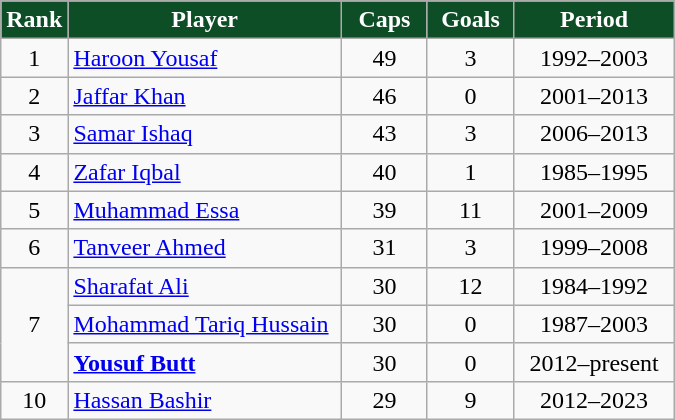<table class="wikitable sortable" style="text-align: center;">
<tr>
<th style="background-color: #0E4E27; color: #FFFFFF; width:30px">Rank</th>
<th style="background-color: #0E4E27; color: #FFFFFF; width:175px">Player</th>
<th style="background-color: #0E4E27; color: #FFFFFF; width:50px">Caps</th>
<th style="background-color: #0E4E27; color: #FFFFFF; width:50px">Goals</th>
<th style="background-color: #0E4E27; color: #FFFFFF; width:100px">Period</th>
</tr>
<tr>
<td>1</td>
<td align="left"><a href='#'>Haroon Yousaf</a></td>
<td>49</td>
<td>3</td>
<td>1992–2003</td>
</tr>
<tr>
<td>2</td>
<td align="left"><a href='#'>Jaffar Khan</a></td>
<td>46</td>
<td>0</td>
<td>2001–2013</td>
</tr>
<tr>
<td>3</td>
<td align="left"><a href='#'>Samar Ishaq</a></td>
<td>43</td>
<td>3</td>
<td>2006–2013</td>
</tr>
<tr>
<td>4</td>
<td align="left"><a href='#'>Zafar Iqbal</a></td>
<td>40</td>
<td>1</td>
<td>1985–1995</td>
</tr>
<tr>
<td>5</td>
<td align="left"><a href='#'>Muhammad Essa</a></td>
<td>39</td>
<td>11</td>
<td>2001–2009</td>
</tr>
<tr>
<td>6</td>
<td align="left"><a href='#'>Tanveer Ahmed</a></td>
<td>31</td>
<td>3</td>
<td>1999–2008</td>
</tr>
<tr>
<td rowspan="3">7</td>
<td align="left"><a href='#'>Sharafat Ali</a></td>
<td>30</td>
<td>12</td>
<td>1984–1992</td>
</tr>
<tr>
<td align="left"><a href='#'>Mohammad Tariq Hussain</a></td>
<td>30</td>
<td>0</td>
<td>1987–2003</td>
</tr>
<tr>
<td align="left"><strong><a href='#'>Yousuf Butt</a></strong></td>
<td>30</td>
<td>0</td>
<td>2012–present</td>
</tr>
<tr>
<td>10</td>
<td align="left"><a href='#'>Hassan Bashir</a></td>
<td>29</td>
<td>9</td>
<td>2012–2023</td>
</tr>
</table>
